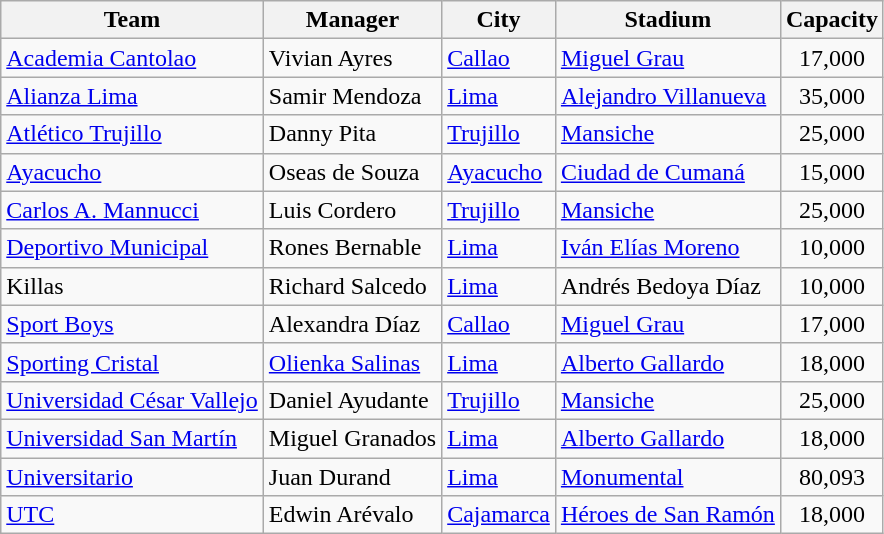<table class="wikitable sortable">
<tr>
<th>Team</th>
<th>Manager</th>
<th>City</th>
<th>Stadium</th>
<th>Capacity</th>
</tr>
<tr>
<td><a href='#'>Academia Cantolao</a></td>
<td> Vivian Ayres</td>
<td><a href='#'>Callao</a></td>
<td><a href='#'>Miguel Grau</a></td>
<td align="center">17,000</td>
</tr>
<tr>
<td><a href='#'>Alianza Lima</a></td>
<td> Samir Mendoza</td>
<td><a href='#'>Lima</a></td>
<td><a href='#'>Alejandro Villanueva</a></td>
<td align="center">35,000</td>
</tr>
<tr>
<td><a href='#'>Atlético Trujillo</a></td>
<td> Danny Pita</td>
<td><a href='#'>Trujillo</a></td>
<td><a href='#'>Mansiche</a></td>
<td align="center">25,000</td>
</tr>
<tr>
<td><a href='#'>Ayacucho</a></td>
<td> Oseas de Souza</td>
<td><a href='#'>Ayacucho</a></td>
<td><a href='#'>Ciudad de Cumaná</a></td>
<td align="center">15,000</td>
</tr>
<tr>
<td><a href='#'>Carlos A. Mannucci</a></td>
<td> Luis Cordero</td>
<td><a href='#'>Trujillo</a></td>
<td><a href='#'>Mansiche</a></td>
<td align="center">25,000</td>
</tr>
<tr>
<td><a href='#'>Deportivo Municipal</a></td>
<td> Rones Bernable</td>
<td><a href='#'>Lima</a></td>
<td><a href='#'>Iván Elías Moreno</a></td>
<td align="center">10,000</td>
</tr>
<tr>
<td>Killas</td>
<td> Richard Salcedo</td>
<td><a href='#'>Lima</a></td>
<td>Andrés Bedoya Díaz</td>
<td align="center">10,000</td>
</tr>
<tr>
<td><a href='#'>Sport Boys</a></td>
<td> Alexandra Díaz</td>
<td><a href='#'>Callao</a></td>
<td><a href='#'>Miguel Grau</a></td>
<td align="center">17,000</td>
</tr>
<tr>
<td><a href='#'>Sporting Cristal</a></td>
<td> <a href='#'>Olienka Salinas</a></td>
<td><a href='#'>Lima</a></td>
<td><a href='#'>Alberto Gallardo</a></td>
<td align="center">18,000</td>
</tr>
<tr>
<td><a href='#'>Universidad César Vallejo</a></td>
<td> Daniel Ayudante</td>
<td><a href='#'>Trujillo</a></td>
<td><a href='#'>Mansiche</a></td>
<td align="center">25,000</td>
</tr>
<tr>
<td><a href='#'>Universidad San Martín</a></td>
<td> Miguel Granados</td>
<td><a href='#'>Lima</a></td>
<td><a href='#'>Alberto Gallardo</a></td>
<td align="center">18,000</td>
</tr>
<tr>
<td><a href='#'>Universitario</a></td>
<td> Juan Durand</td>
<td><a href='#'>Lima</a></td>
<td><a href='#'>Monumental</a></td>
<td align="center">80,093</td>
</tr>
<tr>
<td><a href='#'>UTC</a></td>
<td> Edwin Arévalo</td>
<td><a href='#'>Cajamarca</a></td>
<td><a href='#'>Héroes de San Ramón</a></td>
<td align="center">18,000</td>
</tr>
</table>
